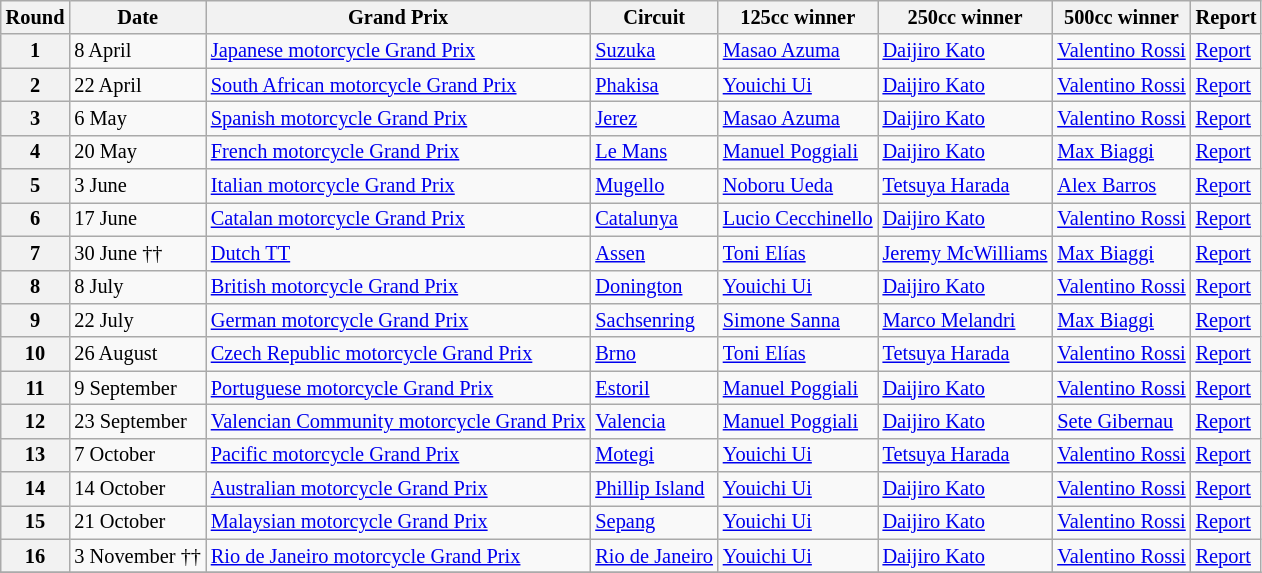<table class="wikitable" style="font-size: 85%;">
<tr>
<th>Round</th>
<th>Date</th>
<th>Grand Prix</th>
<th>Circuit</th>
<th>125cc winner</th>
<th>250cc winner</th>
<th>500cc winner</th>
<th>Report</th>
</tr>
<tr>
<th>1</th>
<td>8 April</td>
<td> <a href='#'>Japanese motorcycle Grand Prix</a></td>
<td><a href='#'>Suzuka</a></td>
<td> <a href='#'>Masao Azuma</a></td>
<td> <a href='#'>Daijiro Kato</a></td>
<td> <a href='#'>Valentino Rossi</a></td>
<td><a href='#'>Report</a></td>
</tr>
<tr>
<th>2</th>
<td>22 April</td>
<td> <a href='#'>South African motorcycle Grand Prix</a></td>
<td><a href='#'>Phakisa</a></td>
<td> <a href='#'>Youichi Ui</a></td>
<td> <a href='#'>Daijiro Kato</a></td>
<td> <a href='#'>Valentino Rossi</a></td>
<td><a href='#'>Report</a></td>
</tr>
<tr>
<th>3</th>
<td>6 May</td>
<td> <a href='#'>Spanish motorcycle Grand Prix</a></td>
<td><a href='#'>Jerez</a></td>
<td> <a href='#'>Masao Azuma</a></td>
<td> <a href='#'>Daijiro Kato</a></td>
<td> <a href='#'>Valentino Rossi</a></td>
<td><a href='#'>Report</a></td>
</tr>
<tr>
<th>4</th>
<td>20 May</td>
<td> <a href='#'>French motorcycle Grand Prix</a></td>
<td><a href='#'>Le Mans</a></td>
<td> <a href='#'>Manuel Poggiali</a></td>
<td> <a href='#'>Daijiro Kato</a></td>
<td> <a href='#'>Max Biaggi</a></td>
<td><a href='#'>Report</a></td>
</tr>
<tr>
<th>5</th>
<td>3 June</td>
<td> <a href='#'>Italian motorcycle Grand Prix</a></td>
<td><a href='#'>Mugello</a></td>
<td> <a href='#'>Noboru Ueda</a></td>
<td> <a href='#'>Tetsuya Harada</a></td>
<td> <a href='#'>Alex Barros</a></td>
<td><a href='#'>Report</a></td>
</tr>
<tr>
<th>6</th>
<td>17 June</td>
<td> <a href='#'>Catalan motorcycle Grand Prix</a></td>
<td><a href='#'>Catalunya</a></td>
<td> <a href='#'>Lucio Cecchinello</a></td>
<td> <a href='#'>Daijiro Kato</a></td>
<td> <a href='#'>Valentino Rossi</a></td>
<td><a href='#'>Report</a></td>
</tr>
<tr>
<th>7</th>
<td>30 June ††</td>
<td> <a href='#'>Dutch TT</a></td>
<td><a href='#'>Assen</a></td>
<td> <a href='#'>Toni Elías</a></td>
<td> <a href='#'>Jeremy McWilliams</a></td>
<td> <a href='#'>Max Biaggi</a></td>
<td><a href='#'>Report</a></td>
</tr>
<tr>
<th>8</th>
<td>8 July</td>
<td> <a href='#'>British motorcycle Grand Prix</a></td>
<td><a href='#'>Donington</a></td>
<td> <a href='#'>Youichi Ui</a></td>
<td> <a href='#'>Daijiro Kato</a></td>
<td> <a href='#'>Valentino Rossi</a></td>
<td><a href='#'>Report</a></td>
</tr>
<tr>
<th>9</th>
<td>22 July</td>
<td> <a href='#'>German motorcycle Grand Prix</a></td>
<td><a href='#'>Sachsenring</a></td>
<td> <a href='#'>Simone Sanna</a></td>
<td> <a href='#'>Marco Melandri</a></td>
<td> <a href='#'>Max Biaggi</a></td>
<td><a href='#'>Report</a></td>
</tr>
<tr>
<th>10</th>
<td>26 August</td>
<td> <a href='#'>Czech Republic motorcycle Grand Prix</a></td>
<td><a href='#'>Brno</a></td>
<td> <a href='#'>Toni Elías</a></td>
<td> <a href='#'>Tetsuya Harada</a></td>
<td> <a href='#'>Valentino Rossi</a></td>
<td><a href='#'>Report</a></td>
</tr>
<tr>
<th>11</th>
<td>9 September</td>
<td> <a href='#'>Portuguese motorcycle Grand Prix</a></td>
<td><a href='#'>Estoril</a></td>
<td> <a href='#'>Manuel Poggiali</a></td>
<td> <a href='#'>Daijiro Kato</a></td>
<td> <a href='#'>Valentino Rossi</a></td>
<td><a href='#'>Report</a></td>
</tr>
<tr>
<th>12</th>
<td>23 September</td>
<td> <a href='#'>Valencian Community motorcycle Grand Prix</a></td>
<td><a href='#'>Valencia</a></td>
<td> <a href='#'>Manuel Poggiali</a></td>
<td> <a href='#'>Daijiro Kato</a></td>
<td> <a href='#'>Sete Gibernau</a></td>
<td><a href='#'>Report</a></td>
</tr>
<tr>
<th>13</th>
<td>7 October</td>
<td> <a href='#'>Pacific motorcycle Grand Prix</a></td>
<td><a href='#'>Motegi</a></td>
<td> <a href='#'>Youichi Ui</a></td>
<td> <a href='#'>Tetsuya Harada</a></td>
<td> <a href='#'>Valentino Rossi</a></td>
<td><a href='#'>Report</a></td>
</tr>
<tr>
<th>14</th>
<td>14 October</td>
<td> <a href='#'>Australian motorcycle Grand Prix</a></td>
<td><a href='#'>Phillip Island</a></td>
<td> <a href='#'>Youichi Ui</a></td>
<td> <a href='#'>Daijiro Kato</a></td>
<td> <a href='#'>Valentino Rossi</a></td>
<td><a href='#'>Report</a></td>
</tr>
<tr>
<th>15</th>
<td>21 October</td>
<td> <a href='#'>Malaysian motorcycle Grand Prix</a></td>
<td><a href='#'>Sepang</a></td>
<td> <a href='#'>Youichi Ui</a></td>
<td> <a href='#'>Daijiro Kato</a></td>
<td> <a href='#'>Valentino Rossi</a></td>
<td><a href='#'>Report</a></td>
</tr>
<tr>
<th>16</th>
<td>3 November ††</td>
<td> <a href='#'>Rio de Janeiro motorcycle Grand Prix</a></td>
<td><a href='#'>Rio de Janeiro</a></td>
<td> <a href='#'>Youichi Ui</a></td>
<td> <a href='#'>Daijiro Kato</a></td>
<td> <a href='#'>Valentino Rossi</a></td>
<td><a href='#'>Report</a></td>
</tr>
<tr>
</tr>
</table>
